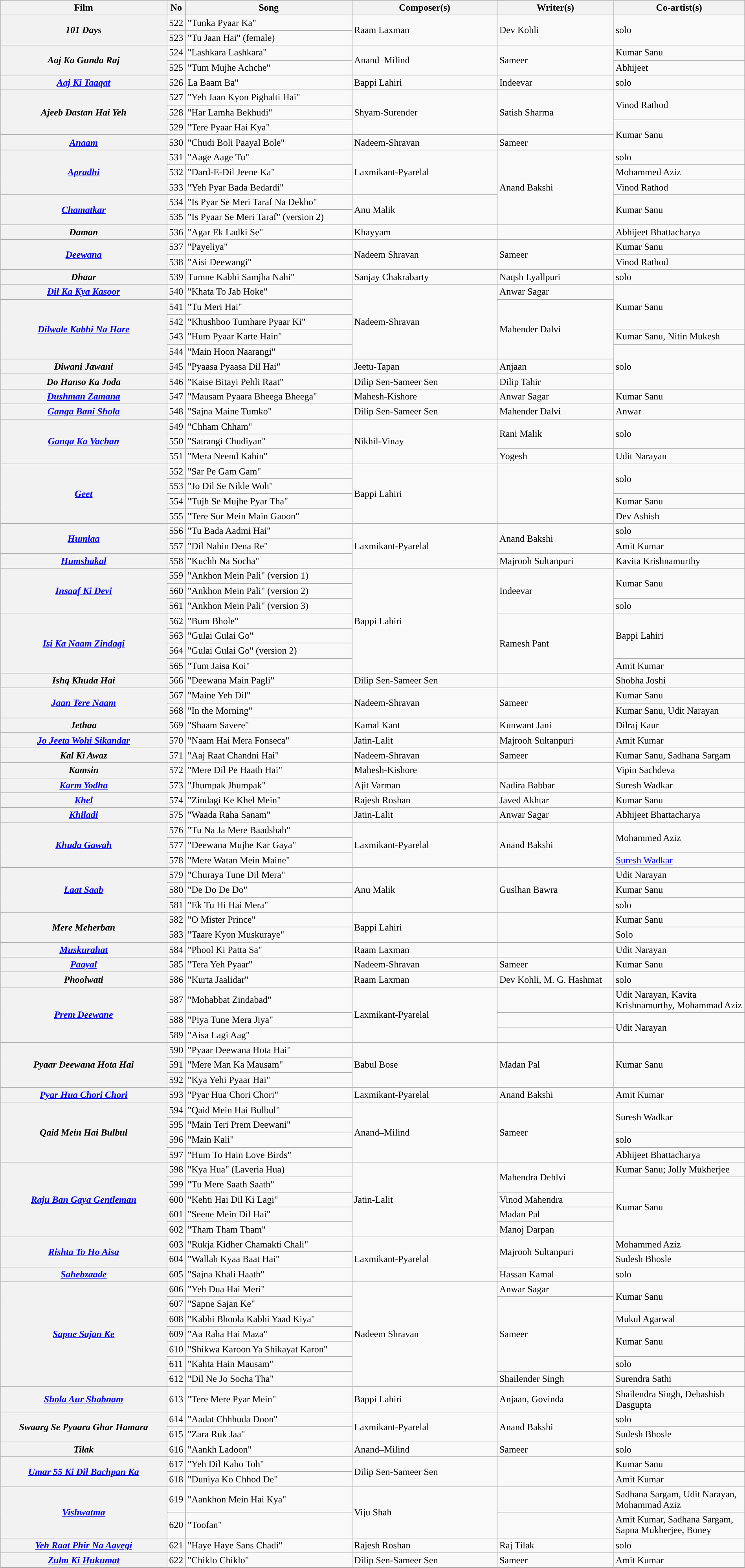<table class="wikitable plainrowheaders" width="100%" textcolor:#000;">
<tr style="background:#b0e0e66;">
<th scope="col" width=23%><strong>Film</strong></th>
<th><strong>No</strong></th>
<th scope="col" width=23%><strong>Song</strong></th>
<th scope="col" width=20%><strong>Composer(s)</strong></th>
<th scope="col" width=16%><strong>Writer(s)</strong></th>
<th scope="col" width=18%><strong>Co-artist(s)</strong></th>
</tr>
<tr>
<th rowspan=2><em>101 Days</em></th>
<td>522</td>
<td>"Tunka Pyaar Ka"</td>
<td rowspan=2>Raam Laxman</td>
<td rowspan=2>Dev Kohli</td>
<td rowspan=2>solo</td>
</tr>
<tr>
<td>523</td>
<td>"Tu Jaan Hai" (female)</td>
</tr>
<tr>
<th rowspan="2"><em>Aaj Ka Gunda Raj</em></th>
<td>524</td>
<td>"Lashkara Lashkara"</td>
<td rowspan="2">Anand–Milind</td>
<td rowspan="2">Sameer</td>
<td>Kumar Sanu</td>
</tr>
<tr>
<td>525</td>
<td>"Tum Mujhe Achche"</td>
<td>Abhijeet</td>
</tr>
<tr>
<th><em><a href='#'>Aaj Ki Taaqat</a></em></th>
<td>526</td>
<td>La Baam Ba"</td>
<td>Bappi Lahiri</td>
<td>Indeevar</td>
<td>solo</td>
</tr>
<tr>
<th rowspan=3><em>Ajeeb Dastan Hai Yeh</em></th>
<td>527</td>
<td>"Yeh Jaan Kyon Pighalti Hai"</td>
<td rowspan=3>Shyam-Surender</td>
<td rowspan=3>Satish Sharma</td>
<td rowspan=2>Vinod Rathod</td>
</tr>
<tr>
<td>528</td>
<td>"Har Lamha Bekhudi"</td>
</tr>
<tr>
<td>529</td>
<td>"Tere Pyaar Hai Kya"</td>
<td rowspan=2>Kumar Sanu</td>
</tr>
<tr>
<th><em><a href='#'>Anaam</a></em></th>
<td>530</td>
<td>"Chudi Boli Paayal Bole"</td>
<td>Nadeem-Shravan</td>
<td>Sameer</td>
</tr>
<tr>
<th rowspan="3"><em><a href='#'>Apradhi</a></em></th>
<td>531</td>
<td>"Aage Aage Tu"</td>
<td rowspan=3>Laxmikant-Pyarelal</td>
<td rowspan=5>Anand Bakshi</td>
<td>solo</td>
</tr>
<tr>
<td>532</td>
<td>"Dard-E-Dil Jeene Ka"</td>
<td>Mohammed Aziz</td>
</tr>
<tr>
<td>533</td>
<td>"Yeh Pyar Bada Bedardi"</td>
<td>Vinod Rathod</td>
</tr>
<tr>
<th rowspan=2><em><a href='#'>Chamatkar</a></em></th>
<td>534</td>
<td>"Is Pyar Se Meri Taraf Na Dekho"</td>
<td rowspan=2>Anu Malik</td>
<td rowspan=2>Kumar Sanu</td>
</tr>
<tr>
<td>535</td>
<td>"Is Pyaar Se Meri Taraf" (version 2)</td>
</tr>
<tr>
<th><em>Daman</em></th>
<td>536</td>
<td>"Agar Ek Ladki Se"</td>
<td>Khayyam</td>
<td></td>
<td>Abhijeet Bhattacharya</td>
</tr>
<tr>
<th rowspan="2"><em><a href='#'>Deewana</a></em></th>
<td>537</td>
<td>"Payeliya"</td>
<td rowspan=2>Nadeem Shravan</td>
<td rowspan=2>Sameer</td>
<td>Kumar Sanu</td>
</tr>
<tr>
<td>538</td>
<td>"Aisi Deewangi"</td>
<td>Vinod Rathod</td>
</tr>
<tr>
<th><em>Dhaar</em></th>
<td>539</td>
<td>Tumne Kabhi Samjha Nahi"</td>
<td>Sanjay Chakrabarty</td>
<td>Naqsh Lyallpuri</td>
<td>solo</td>
</tr>
<tr>
<th><em><a href='#'>Dil Ka Kya Kasoor</a></em></th>
<td>540</td>
<td>"Khata To Jab Hoke"</td>
<td rowspan=5>Nadeem-Shravan</td>
<td>Anwar Sagar</td>
<td rowspan=3>Kumar Sanu</td>
</tr>
<tr>
<th rowspan=4><em><a href='#'>Dilwale Kabhi Na Hare</a></em></th>
<td>541</td>
<td>"Tu Meri Hai"</td>
<td rowspan=4>Mahender Dalvi</td>
</tr>
<tr>
<td>542</td>
<td>"Khushboo Tumhare Pyaar Ki"</td>
</tr>
<tr>
<td>543</td>
<td>"Hum Pyaar Karte Hain"</td>
<td>Kumar Sanu, Nitin Mukesh</td>
</tr>
<tr>
<td>544</td>
<td>"Main Hoon Naarangi"</td>
<td rowspan=3>solo</td>
</tr>
<tr>
<th><em>Diwani Jawani</em></th>
<td>545</td>
<td>"Pyaasa Pyaasa Dil Hai"</td>
<td>Jeetu-Tapan</td>
<td>Anjaan</td>
</tr>
<tr>
<th><em>Do Hanso Ka Joda</em></th>
<td>546</td>
<td>"Kaise Bitayi Pehli Raat"</td>
<td>Dilip Sen-Sameer Sen</td>
<td>Dilip Tahir</td>
</tr>
<tr>
<th><em><a href='#'>Dushman Zamana</a></em></th>
<td>547</td>
<td>"Mausam Pyaara Bheega Bheega"</td>
<td>Mahesh-Kishore</td>
<td>Anwar Sagar</td>
<td>Kumar Sanu</td>
</tr>
<tr>
<th><em><a href='#'>Ganga Bani Shola</a></em></th>
<td>548</td>
<td>"Sajna Maine Tumko"</td>
<td>Dilip Sen-Sameer Sen</td>
<td>Mahender Dalvi</td>
<td>Anwar</td>
</tr>
<tr>
<th rowspan="3"><em><a href='#'>Ganga Ka Vachan</a></em></th>
<td>549</td>
<td>"Chham Chham"</td>
<td rowspan=3>Nikhil-Vinay</td>
<td rowspan=2>Rani Malik</td>
<td rowspan=2>solo</td>
</tr>
<tr>
<td>550</td>
<td>"Satrangi Chudiyan"</td>
</tr>
<tr>
<td>551</td>
<td>"Mera Neend Kahin"</td>
<td>Yogesh</td>
<td>Udit Narayan</td>
</tr>
<tr>
<th rowspan="4"><em><a href='#'>Geet</a></em></th>
<td>552</td>
<td>"Sar Pe Gam Gam"</td>
<td rowspan="4">Bappi Lahiri</td>
<td rowspan="4"></td>
<td rowspan="2">solo</td>
</tr>
<tr>
<td>553</td>
<td>"Jo Dil Se Nikle Woh"</td>
</tr>
<tr>
<td>554</td>
<td>"Tujh Se Mujhe Pyar Tha"</td>
<td>Kumar Sanu</td>
</tr>
<tr>
<td>555</td>
<td>"Tere Sur Mein Main Gaoon"</td>
<td>Dev Ashish</td>
</tr>
<tr>
<th rowspan="2"><em><a href='#'>Humlaa</a></em></th>
<td>556</td>
<td>"Tu Bada Aadmi Hai"</td>
<td rowspan="3">Laxmikant-Pyarelal</td>
<td rowspan="2">Anand Bakshi</td>
<td>solo</td>
</tr>
<tr>
<td>557</td>
<td>"Dil Nahin Dena Re"</td>
<td>Amit Kumar</td>
</tr>
<tr>
<th><em><a href='#'>Humshakal</a></em></th>
<td>558</td>
<td>"Kuchh Na Socha"</td>
<td>Majrooh Sultanpuri</td>
<td>Kavita Krishnamurthy</td>
</tr>
<tr>
<th rowspan="3"><em><a href='#'>Insaaf Ki Devi</a></em></th>
<td>559</td>
<td>"Ankhon Mein Pali" (version 1)</td>
<td rowspan=7>Bappi Lahiri</td>
<td rowspan=3>Indeevar</td>
<td rowspan=2>Kumar Sanu</td>
</tr>
<tr>
<td>560</td>
<td>"Ankhon Mein Pali" (version 2)</td>
</tr>
<tr>
<td>561</td>
<td>"Ankhon Mein Pali" (version 3)</td>
<td>solo</td>
</tr>
<tr>
<th rowspan=4><em><a href='#'>Isi Ka Naam Zindagi</a></em></th>
<td>562</td>
<td>"Bum Bhole"</td>
<td rowspan=4>Ramesh Pant</td>
<td rowspan=3>Bappi Lahiri</td>
</tr>
<tr>
<td>563</td>
<td>"Gulai Gulai Go"</td>
</tr>
<tr>
<td>564</td>
<td>"Gulai Gulai Go" (version 2)</td>
</tr>
<tr>
<td>565</td>
<td>"Tum Jaisa Koi"</td>
<td>Amit Kumar</td>
</tr>
<tr>
<th><em>Ishq Khuda Hai</em></th>
<td>566</td>
<td>"Deewana Main Pagli"</td>
<td>Dilip Sen-Sameer Sen</td>
<td></td>
<td>Shobha Joshi</td>
</tr>
<tr>
<th rowspan="2"><em><a href='#'>Jaan Tere Naam</a></em></th>
<td>567</td>
<td>"Maine Yeh Dil"</td>
<td rowspan=2>Nadeem-Shravan</td>
<td rowspan=2>Sameer</td>
<td>Kumar Sanu</td>
</tr>
<tr>
<td>568</td>
<td>"In the Morning"</td>
<td>Kumar Sanu, Udit Narayan</td>
</tr>
<tr>
<th><em>Jethaa</em></th>
<td>569</td>
<td>"Shaam Savere"</td>
<td>Kamal Kant</td>
<td>Kunwant Jani</td>
<td>Dilraj Kaur</td>
</tr>
<tr>
<th><em><a href='#'>Jo Jeeta Wohi Sikandar</a></em></th>
<td>570</td>
<td>"Naam Hai Mera Fonseca"</td>
<td>Jatin-Lalit</td>
<td>Majrooh Sultanpuri</td>
<td>Amit Kumar</td>
</tr>
<tr>
<th><em>Kal Ki Awaz</em></th>
<td>571</td>
<td>"Aaj Raat Chandni Hai"</td>
<td>Nadeem-Shravan</td>
<td>Sameer</td>
<td>Kumar Sanu, Sadhana Sargam</td>
</tr>
<tr>
<th><em>Kamsin</em></th>
<td>572</td>
<td>"Mere Dil Pe Haath Hai"</td>
<td>Mahesh-Kishore</td>
<td></td>
<td>Vipin Sachdeva</td>
</tr>
<tr>
<th><em><a href='#'>Karm Yodha</a></em></th>
<td>573</td>
<td>"Jhumpak Jhumpak"</td>
<td>Ajit Varman</td>
<td>Nadira Babbar</td>
<td>Suresh Wadkar</td>
</tr>
<tr>
<th><em><a href='#'>Khel</a></em></th>
<td>574</td>
<td>"Zindagi Ke Khel Mein"</td>
<td>Rajesh Roshan</td>
<td>Javed Akhtar</td>
<td>Kumar Sanu</td>
</tr>
<tr>
<th><em><a href='#'>Khiladi</a></em></th>
<td>575</td>
<td>"Waada Raha Sanam"</td>
<td>Jatin-Lalit</td>
<td>Anwar Sagar</td>
<td>Abhijeet Bhattacharya</td>
</tr>
<tr>
<th rowspan="3"><em><a href='#'>Khuda Gawah</a></em></th>
<td>576</td>
<td>"Tu Na Ja Mere Baadshah"</td>
<td rowspan="3">Laxmikant-Pyarelal</td>
<td rowspan="3">Anand Bakshi</td>
<td rowspan="2">Mohammed Aziz</td>
</tr>
<tr>
<td>577</td>
<td>"Deewana Mujhe Kar Gaya"</td>
</tr>
<tr>
<td>578</td>
<td>"Mere Watan Mein Maine"</td>
<td><a href='#'>Suresh Wadkar</a></td>
</tr>
<tr>
<th rowspan="3"><em><a href='#'>Laat Saab</a></em></th>
<td>579</td>
<td>"Churaya Tune Dil Mera"</td>
<td rowspan="3">Anu Malik</td>
<td rowspan="3">Guslhan Bawra</td>
<td>Udit Narayan</td>
</tr>
<tr>
<td>580</td>
<td>"De Do De Do"</td>
<td>Kumar Sanu</td>
</tr>
<tr>
<td>581</td>
<td>"Ek Tu Hi Hai Mera"</td>
<td>solo</td>
</tr>
<tr>
<th rowspan="2"><em>Mere Meherban</em></th>
<td>582</td>
<td>"O Mister Prince"</td>
<td rowspan="2">Bappi Lahiri</td>
<td rowspan="2"></td>
<td>Kumar Sanu</td>
</tr>
<tr>
<td>583</td>
<td>"Taare Kyon Muskuraye"</td>
<td>Solo</td>
</tr>
<tr>
<th><em><a href='#'>Muskurahat</a></em></th>
<td>584</td>
<td>"Phool Ki Patta Sa"</td>
<td>Raam Laxman</td>
<td></td>
<td>Udit Narayan</td>
</tr>
<tr>
<th><em><a href='#'>Paayal</a></em></th>
<td>585</td>
<td>"Tera Yeh Pyaar"</td>
<td>Nadeem-Shravan</td>
<td>Sameer</td>
<td>Kumar Sanu</td>
</tr>
<tr>
<th><em>Phoolwati</em></th>
<td>586</td>
<td>"Kurta Jaalidar"</td>
<td>Raam Laxman</td>
<td>Dev Kohli, M. G. Hashmat</td>
<td>solo</td>
</tr>
<tr>
<th rowspan="3"><em><a href='#'>Prem Deewane</a></em></th>
<td>587</td>
<td>"Mohabbat Zindabad"</td>
<td rowspan="3">Laxmikant-Pyarelal</td>
<td></td>
<td>Udit Narayan, Kavita Krishnamurthy, Mohammad Aziz</td>
</tr>
<tr>
<td>588</td>
<td>"Piya Tune Mera Jiya"</td>
<td></td>
<td rowspan="2">Udit Narayan</td>
</tr>
<tr>
<td>589</td>
<td>"Aisa Lagi Aag"</td>
</tr>
<tr>
<th rowspan="3"><em>Pyaar Deewana Hota Hai</em></th>
<td>590</td>
<td>"Pyaar Deewana Hota Hai"</td>
<td rowspan=3>Babul Bose</td>
<td rowspan=3>Madan Pal</td>
<td rowspan=3>Kumar Sanu</td>
</tr>
<tr>
<td>591</td>
<td>"Mere Man Ka Mausam"</td>
</tr>
<tr>
<td>592</td>
<td>"Kya Yehi Pyaar Hai"</td>
</tr>
<tr>
<th><em><a href='#'>Pyar Hua Chori Chori</a></em></th>
<td>593</td>
<td>"Pyar Hua Chori Chori"</td>
<td>Laxmikant-Pyarelal</td>
<td>Anand Bakshi</td>
<td>Amit Kumar</td>
</tr>
<tr>
<th rowspan="4"><em>Qaid Mein Hai Bulbul</em></th>
<td>594</td>
<td>"Qaid Mein Hai Bulbul"</td>
<td rowspan=4>Anand–Milind</td>
<td rowspan=4>Sameer</td>
<td rowspan=2>Suresh Wadkar</td>
</tr>
<tr>
<td>595</td>
<td>"Main Teri Prem Deewani"</td>
</tr>
<tr>
<td>596</td>
<td>"Main Kali"</td>
<td>solo</td>
</tr>
<tr>
<td>597</td>
<td>"Hum To Hain Love Birds"</td>
<td>Abhijeet Bhattacharya</td>
</tr>
<tr>
<th rowspan=5><em><a href='#'>Raju Ban Gaya Gentleman</a></em></th>
<td>598</td>
<td>"Kya Hua" (Laveria Hua)</td>
<td rowspan=5>Jatin-Lalit</td>
<td rowspan=2>Mahendra Dehlvi</td>
<td>Kumar Sanu; Jolly Mukherjee</td>
</tr>
<tr>
<td>599</td>
<td>"Tu Mere Saath Saath"</td>
<td rowspan=4>Kumar Sanu</td>
</tr>
<tr>
<td>600</td>
<td>"Kehti Hai Dil Ki Lagi"</td>
<td>Vinod Mahendra</td>
</tr>
<tr>
<td>601</td>
<td>"Seene Mein Dil Hai"</td>
<td>Madan Pal</td>
</tr>
<tr>
<td>602</td>
<td>"Tham Tham Tham"</td>
<td>Manoj Darpan</td>
</tr>
<tr>
<th rowspan=2><em><a href='#'>Rishta To Ho Aisa</a></em></th>
<td>603</td>
<td>"Rukja Kidher Chamakti Chali"</td>
<td rowspan=3>Laxmikant-Pyarelal</td>
<td rowspan=2>Majrooh Sultanpuri</td>
<td>Mohammed Aziz</td>
</tr>
<tr>
<td>604</td>
<td>"Wallah Kyaa Baat Hai"</td>
<td>Sudesh Bhosle</td>
</tr>
<tr>
<th><em><a href='#'>Sahebzaade</a></em></th>
<td>605</td>
<td>"Sajna Khali Haath"</td>
<td>Hassan Kamal</td>
<td>solo</td>
</tr>
<tr>
<th rowspan="7"><em><a href='#'>Sapne Sajan Ke</a></em></th>
<td>606</td>
<td>"Yeh Dua Hai Meri"</td>
<td rowspan="7">Nadeem Shravan</td>
<td>Anwar Sagar</td>
<td rowspan="2">Kumar Sanu</td>
</tr>
<tr>
<td>607</td>
<td>"Sapne Sajan Ke"</td>
<td rowspan="5">Sameer</td>
</tr>
<tr>
<td>608</td>
<td>"Kabhi Bhoola Kabhi Yaad Kiya"</td>
<td>Mukul Agarwal</td>
</tr>
<tr>
<td>609</td>
<td>"Aa Raha Hai Maza"</td>
<td rowspan="2">Kumar Sanu</td>
</tr>
<tr>
<td>610</td>
<td>"Shikwa Karoon Ya Shikayat Karon"</td>
</tr>
<tr>
<td>611</td>
<td>"Kahta Hain Mausam"</td>
<td>solo</td>
</tr>
<tr>
<td>612</td>
<td>"Dil Ne Jo Socha Tha"</td>
<td>Shailender Singh</td>
<td>Surendra Sathi</td>
</tr>
<tr>
<th><em><a href='#'>Shola Aur Shabnam</a></em></th>
<td>613</td>
<td>"Tere Mere Pyar Mein"</td>
<td>Bappi Lahiri</td>
<td>Anjaan, Govinda</td>
<td>Shailendra Singh, Debashish Dasgupta</td>
</tr>
<tr>
<th rowspan=2><em>Swaarg Se Pyaara Ghar Hamara</em></th>
<td>614</td>
<td>"Aadat Chhhuda Doon"</td>
<td rowspan=2>Laxmikant-Pyarelal</td>
<td rowspan=2>Anand Bakshi</td>
<td>solo</td>
</tr>
<tr>
<td>615</td>
<td>"Zara Ruk Jaa"</td>
<td>Sudesh Bhosle</td>
</tr>
<tr>
<th><em>Tilak</em></th>
<td>616</td>
<td>"Aankh Ladoon"</td>
<td>Anand–Milind</td>
<td>Sameer</td>
<td>solo</td>
</tr>
<tr>
<th rowspan="2"><em><a href='#'>Umar 55 Ki Dil Bachpan Ka</a></em></th>
<td>617</td>
<td>"Yeh Dil Kaho Toh"</td>
<td rowspan="2">Dilip Sen-Sameer Sen</td>
<td rowspan="2"></td>
<td>Kumar Sanu</td>
</tr>
<tr>
<td>618</td>
<td>"Duniya Ko Chhod De"</td>
<td>Amit Kumar</td>
</tr>
<tr>
<th rowspan="2"><em><a href='#'>Vishwatma</a></em></th>
<td>619</td>
<td>"Aankhon Mein Hai Kya"</td>
<td rowspan="2">Viju Shah</td>
<td></td>
<td>Sadhana Sargam, Udit Narayan, Mohammad Aziz</td>
</tr>
<tr>
<td>620</td>
<td>"Toofan"</td>
<td></td>
<td>Amit Kumar, Sadhana Sargam, Sapna Mukherjee, Boney</td>
</tr>
<tr>
<th><em><a href='#'>Yeh Raat Phir Na Aayegi</a></em></th>
<td>621</td>
<td>"Haye Haye Sans Chadi"</td>
<td>Rajesh Roshan</td>
<td>Raj Tilak</td>
<td>solo</td>
</tr>
<tr>
<th><em><a href='#'>Zulm Ki Hukumat</a></em></th>
<td>622</td>
<td>"Chiklo Chiklo"</td>
<td>Dilip Sen-Sameer Sen</td>
<td>Sameer</td>
<td>Amit Kumar</td>
</tr>
<tr>
</tr>
</table>
